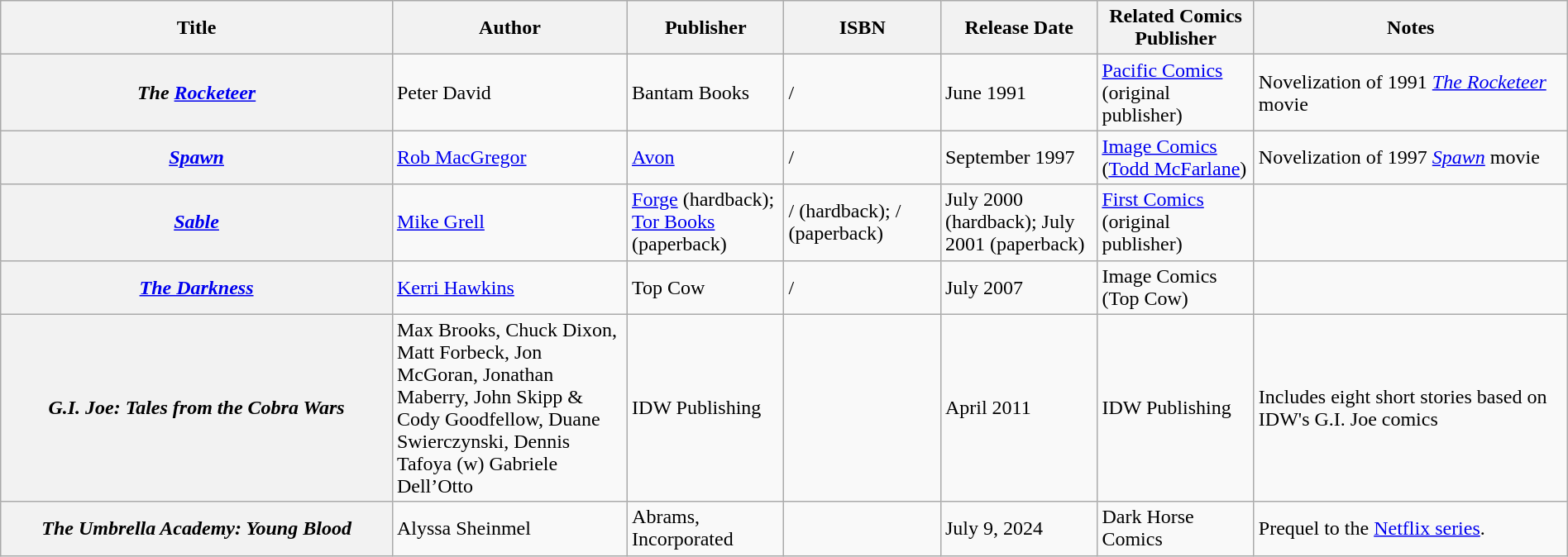<table class="wikitable" width="100%">
<tr>
<th width="25%">Title</th>
<th width="15%">Author</th>
<th width="10%">Publisher</th>
<th width="10%">ISBN</th>
<th width="10%">Release Date</th>
<th width="10%">Related Comics Publisher</th>
<th width="20%">Notes</th>
</tr>
<tr>
<th><em>The <a href='#'>Rocketeer</a></em></th>
<td>Peter David</td>
<td>Bantam Books</td>
<td> / </td>
<td>June 1991</td>
<td><a href='#'>Pacific Comics</a> (original publisher)</td>
<td>Novelization of 1991 <em><a href='#'>The Rocketeer</a></em> movie</td>
</tr>
<tr>
<th><em><a href='#'>Spawn</a></em></th>
<td><a href='#'>Rob MacGregor</a></td>
<td><a href='#'>Avon</a></td>
<td> / </td>
<td>September 1997</td>
<td><a href='#'>Image Comics</a> (<a href='#'>Todd McFarlane</a>)</td>
<td>Novelization of 1997 <em><a href='#'>Spawn</a></em> movie</td>
</tr>
<tr>
<th><em><a href='#'>Sable</a></em></th>
<td><a href='#'>Mike Grell</a></td>
<td><a href='#'>Forge</a> (hardback); <a href='#'>Tor Books</a> (paperback)</td>
<td> /  (hardback);  /  (paperback)</td>
<td>July 2000 (hardback); July 2001 (paperback)</td>
<td><a href='#'>First Comics</a> (original publisher)</td>
<td></td>
</tr>
<tr>
<th><em><a href='#'>The Darkness</a></em></th>
<td><a href='#'>Kerri Hawkins</a></td>
<td>Top Cow</td>
<td> / </td>
<td>July 2007</td>
<td>Image Comics (Top Cow)</td>
<td></td>
</tr>
<tr>
<th><em>G.I. Joe: Tales from the Cobra Wars</em></th>
<td>Max Brooks, Chuck Dixon, Matt Forbeck, Jon McGoran, Jonathan Maberry, John Skipp & Cody Goodfellow, Duane Swierczynski, Dennis Tafoya (w) Gabriele Dell’Otto</td>
<td>IDW Publishing</td>
<td></td>
<td>April 2011</td>
<td>IDW Publishing</td>
<td>Includes eight short stories based on IDW's G.I. Joe comics</td>
</tr>
<tr>
<th><em>The Umbrella Academy: Young Blood</em></th>
<td>Alyssa Sheinmel</td>
<td>Abrams, Incorporated</td>
<td></td>
<td>July 9, 2024</td>
<td>Dark Horse Comics</td>
<td>Prequel to the <a href='#'>Netflix series</a>.</td>
</tr>
</table>
